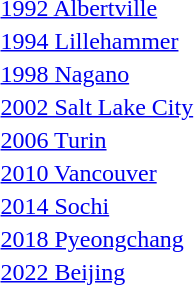<table>
<tr>
<td><a href='#'>1992 Albertville</a><br></td>
<td></td>
<td></td>
<td></td>
</tr>
<tr>
<td><a href='#'>1994 Lillehammer</a><br></td>
<td></td>
<td></td>
<td></td>
</tr>
<tr>
<td><a href='#'>1998 Nagano</a><br></td>
<td></td>
<td></td>
<td></td>
</tr>
<tr>
<td><a href='#'>2002 Salt Lake City</a><br></td>
<td></td>
<td></td>
<td></td>
</tr>
<tr>
<td><a href='#'>2006 Turin</a><br></td>
<td></td>
<td></td>
<td></td>
</tr>
<tr>
<td><a href='#'>2010 Vancouver</a><br></td>
<td></td>
<td></td>
<td></td>
</tr>
<tr>
<td><a href='#'>2014 Sochi</a><br></td>
<td></td>
<td></td>
<td></td>
</tr>
<tr>
<td><a href='#'>2018 Pyeongchang</a><br></td>
<td></td>
<td></td>
<td></td>
</tr>
<tr>
<td><a href='#'>2022 Beijing</a><br></td>
<td></td>
<td></td>
<td></td>
</tr>
<tr>
</tr>
</table>
